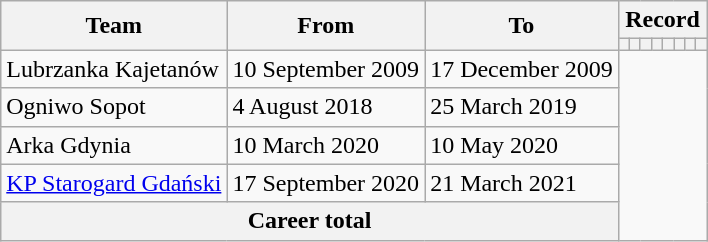<table class="wikitable" style="text-align: center">
<tr>
<th rowspan="2">Team</th>
<th rowspan="2">From</th>
<th rowspan="2">To</th>
<th colspan="8">Record</th>
</tr>
<tr>
<th></th>
<th></th>
<th></th>
<th></th>
<th></th>
<th></th>
<th></th>
<th></th>
</tr>
<tr>
<td align=left>Lubrzanka Kajetanów</td>
<td align=left>10 September 2009</td>
<td align=left>17 December 2009<br></td>
</tr>
<tr>
<td align=left>Ogniwo Sopot</td>
<td align=left>4 August 2018</td>
<td align=left>25 March 2019<br></td>
</tr>
<tr>
<td align=left>Arka Gdynia</td>
<td align=left>10 March 2020</td>
<td align=left>10 May 2020<br></td>
</tr>
<tr>
<td align=left><a href='#'>KP Starogard Gdański</a></td>
<td align=left>17 September 2020</td>
<td align=left>21 March 2021<br></td>
</tr>
<tr>
<th colspan="3">Career total<br></th>
</tr>
</table>
